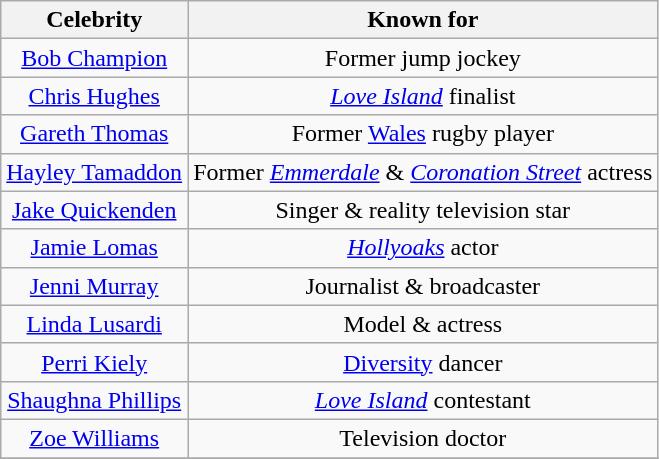<table class="wikitable" style=" auto; text-align: center">
<tr>
<th>Celebrity</th>
<th>Known for</th>
</tr>
<tr>
<td><a href='#'>Bob Champion</a></td>
<td>Former jump jockey</td>
</tr>
<tr>
<td><a href='#'>Chris Hughes</a></td>
<td><em><a href='#'>Love Island</a></em> finalist</td>
</tr>
<tr>
<td><a href='#'>Gareth Thomas</a></td>
<td>Former <a href='#'>Wales</a> rugby player</td>
</tr>
<tr>
<td><a href='#'>Hayley Tamaddon</a></td>
<td>Former <em><a href='#'>Emmerdale</a></em> & <em><a href='#'>Coronation Street</a></em> actress</td>
</tr>
<tr>
<td><a href='#'>Jake Quickenden</a></td>
<td>Singer & reality television star</td>
</tr>
<tr>
<td><a href='#'>Jamie Lomas</a></td>
<td><em><a href='#'>Hollyoaks</a></em> actor</td>
</tr>
<tr>
<td><a href='#'>Jenni Murray</a></td>
<td>Journalist & broadcaster</td>
</tr>
<tr>
<td><a href='#'>Linda Lusardi</a></td>
<td>Model & actress</td>
</tr>
<tr>
<td><a href='#'>Perri Kiely</a></td>
<td><a href='#'>Diversity</a> dancer</td>
</tr>
<tr>
<td><a href='#'>Shaughna Phillips</a></td>
<td><em><a href='#'>Love Island</a></em> contestant</td>
</tr>
<tr>
<td><a href='#'>Zoe Williams</a></td>
<td>Television doctor</td>
</tr>
<tr>
</tr>
</table>
